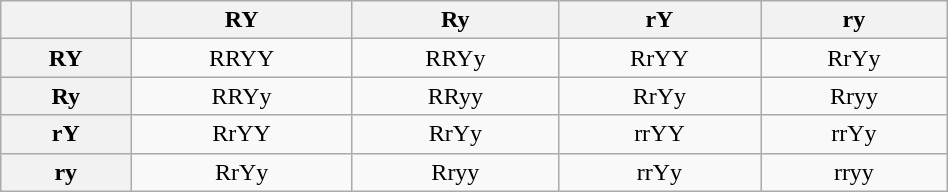<table class="wikitable" style="text-align:center; width:50%">
<tr>
<th></th>
<th>RY</th>
<th>Ry</th>
<th>rY</th>
<th>ry</th>
</tr>
<tr>
<th>RY</th>
<td>RRYY</td>
<td>RRYy</td>
<td>RrYY</td>
<td>RrYy</td>
</tr>
<tr>
<th>Ry</th>
<td>RRYy</td>
<td>RRyy</td>
<td>RrYy</td>
<td>Rryy</td>
</tr>
<tr>
<th>rY</th>
<td>RrYY</td>
<td>RrYy</td>
<td>rrYY</td>
<td>rrYy</td>
</tr>
<tr>
<th>ry</th>
<td>RrYy</td>
<td>Rryy</td>
<td>rrYy</td>
<td>rryy</td>
</tr>
</table>
